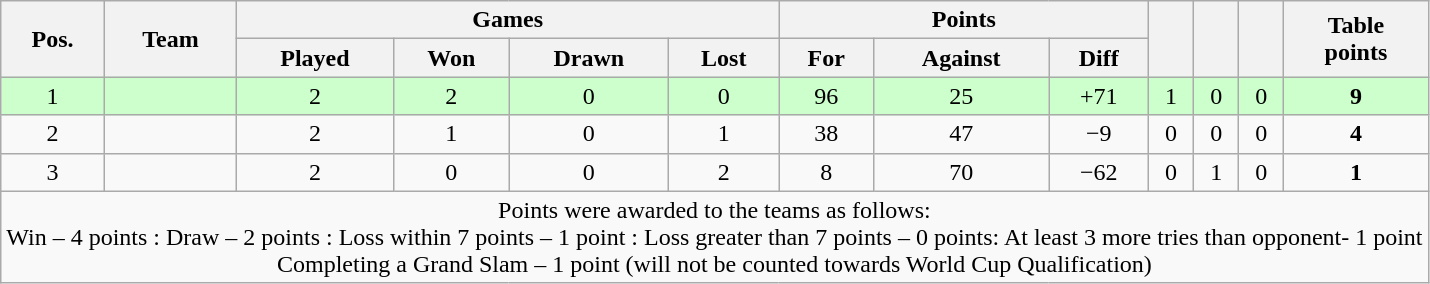<table class="wikitable" style="text-align:center">
<tr>
<th rowspan="2">Pos.</th>
<th rowspan="2">Team</th>
<th colspan="4">Games</th>
<th colspan="3">Points</th>
<th rowspan="2"></th>
<th rowspan="2"></th>
<th rowspan="2"></th>
<th rowspan="2">Table<br>points</th>
</tr>
<tr>
<th>Played</th>
<th>Won</th>
<th>Drawn</th>
<th>Lost</th>
<th>For</th>
<th>Against</th>
<th>Diff</th>
</tr>
<tr style="text-align:center; background:#cfc;">
<td>1</td>
<td align=left></td>
<td>2</td>
<td>2</td>
<td>0</td>
<td>0</td>
<td>96</td>
<td>25</td>
<td>+71</td>
<td>1</td>
<td>0</td>
<td>0</td>
<td><strong>9</strong></td>
</tr>
<tr align=center>
<td>2</td>
<td align=left></td>
<td>2</td>
<td>1</td>
<td>0</td>
<td>1</td>
<td>38</td>
<td>47</td>
<td>−9</td>
<td>0</td>
<td>0</td>
<td>0</td>
<td><strong>4</strong></td>
</tr>
<tr align=center>
<td>3</td>
<td align=left></td>
<td>2</td>
<td>0</td>
<td>0</td>
<td>2</td>
<td>8</td>
<td>70</td>
<td>−62</td>
<td>0</td>
<td>1</td>
<td>0</td>
<td><strong>1</strong></td>
</tr>
<tr>
<td style="text-align:center;" colspan="100">Points were awarded to the teams as follows:<br>Win – 4 points : Draw – 2 points  : Loss within 7 points – 1 point : Loss greater than 7 points – 0 points: At least 3 more tries than opponent- 1 point<br>Completing a Grand Slam – 1 point (will not be counted towards World Cup Qualification)</td>
</tr>
</table>
